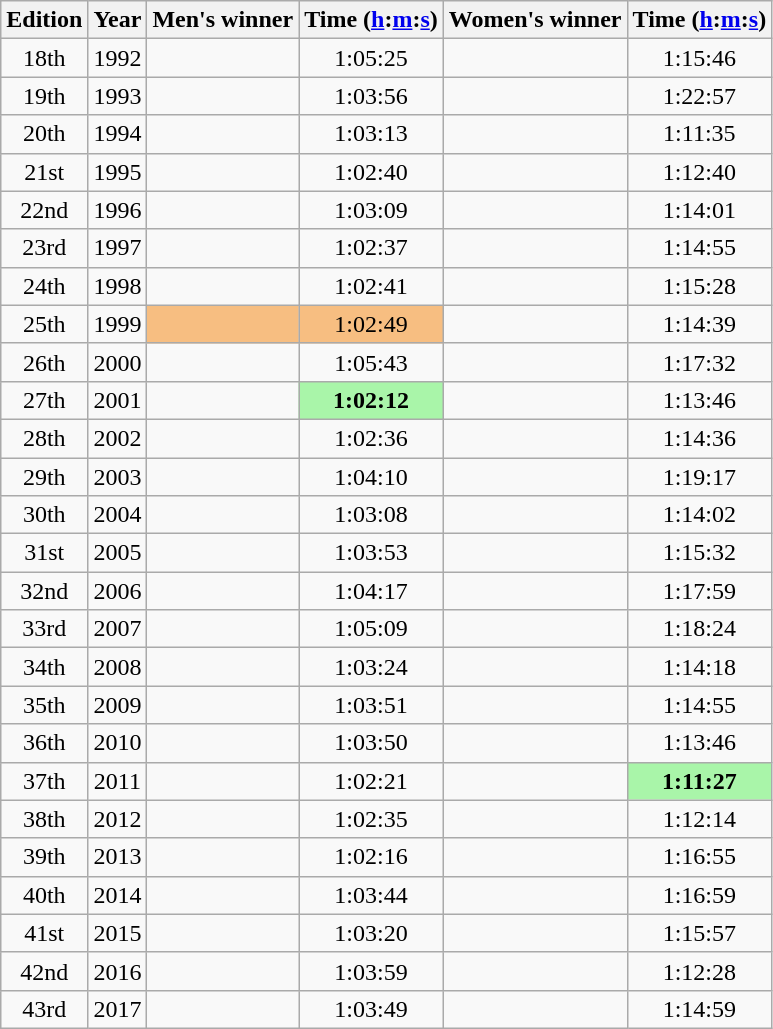<table class="wikitable sortable" style="text-align:center">
<tr>
<th class=unsortable>Edition</th>
<th>Year</th>
<th class=unsortable>Men's winner</th>
<th>Time (<a href='#'>h</a>:<a href='#'>m</a>:<a href='#'>s</a>)</th>
<th class=unsortable>Women's winner</th>
<th>Time (<a href='#'>h</a>:<a href='#'>m</a>:<a href='#'>s</a>)</th>
</tr>
<tr>
<td>18th</td>
<td>1992</td>
<td align=left></td>
<td>1:05:25</td>
<td align=left></td>
<td>1:15:46</td>
</tr>
<tr>
<td>19th</td>
<td>1993</td>
<td align=left></td>
<td>1:03:56</td>
<td align=left></td>
<td>1:22:57</td>
</tr>
<tr>
<td>20th</td>
<td>1994</td>
<td align=left></td>
<td>1:03:13</td>
<td align=left></td>
<td>1:11:35</td>
</tr>
<tr>
<td>21st</td>
<td>1995</td>
<td align=left></td>
<td>1:02:40</td>
<td align=left></td>
<td>1:12:40</td>
</tr>
<tr>
<td>22nd</td>
<td>1996</td>
<td align=left></td>
<td>1:03:09</td>
<td align=left></td>
<td>1:14:01</td>
</tr>
<tr>
<td>23rd</td>
<td>1997</td>
<td align=left></td>
<td>1:02:37</td>
<td align=left></td>
<td>1:14:55</td>
</tr>
<tr>
<td>24th</td>
<td>1998</td>
<td align=left></td>
<td>1:02:41</td>
<td align=left></td>
<td>1:15:28</td>
</tr>
<tr>
<td>25th</td>
<td>1999</td>
<td bgcolor=#F7BE81 align=left></td>
<td bgcolor=#F7BE81>1:02:49</td>
<td align=left></td>
<td>1:14:39</td>
</tr>
<tr>
<td>26th</td>
<td>2000</td>
<td align=left></td>
<td>1:05:43</td>
<td align=left></td>
<td>1:17:32</td>
</tr>
<tr>
<td>27th</td>
<td>2001</td>
<td align=left></td>
<td bgcolor=#A9F5A9><strong>1:02:12</strong></td>
<td align=left></td>
<td>1:13:46</td>
</tr>
<tr>
<td>28th</td>
<td>2002</td>
<td align=left></td>
<td>1:02:36</td>
<td align=left></td>
<td>1:14:36</td>
</tr>
<tr>
<td>29th</td>
<td>2003</td>
<td align=left></td>
<td>1:04:10</td>
<td align=left></td>
<td>1:19:17</td>
</tr>
<tr>
<td>30th</td>
<td>2004</td>
<td align=left></td>
<td>1:03:08</td>
<td align=left></td>
<td>1:14:02</td>
</tr>
<tr>
<td>31st</td>
<td>2005</td>
<td align=left></td>
<td>1:03:53</td>
<td align=left></td>
<td>1:15:32</td>
</tr>
<tr>
<td>32nd</td>
<td>2006</td>
<td align=left></td>
<td>1:04:17</td>
<td align=left></td>
<td>1:17:59</td>
</tr>
<tr>
<td>33rd</td>
<td>2007</td>
<td align=left></td>
<td>1:05:09</td>
<td align=left></td>
<td>1:18:24</td>
</tr>
<tr>
<td>34th</td>
<td>2008</td>
<td align=left></td>
<td>1:03:24</td>
<td align=left></td>
<td>1:14:18</td>
</tr>
<tr>
<td>35th</td>
<td>2009</td>
<td align=left></td>
<td>1:03:51</td>
<td align=left></td>
<td>1:14:55</td>
</tr>
<tr>
<td>36th</td>
<td>2010</td>
<td align=left></td>
<td>1:03:50</td>
<td align=left></td>
<td>1:13:46</td>
</tr>
<tr>
<td>37th</td>
<td>2011</td>
<td align=left></td>
<td>1:02:21</td>
<td align=left></td>
<td bgcolor=#A9F5A9><strong>1:11:27</strong></td>
</tr>
<tr>
<td>38th</td>
<td>2012</td>
<td align=left></td>
<td>1:02:35</td>
<td align=left></td>
<td>1:12:14</td>
</tr>
<tr>
<td>39th</td>
<td>2013</td>
<td align=left></td>
<td>1:02:16</td>
<td align=left></td>
<td>1:16:55</td>
</tr>
<tr>
<td>40th</td>
<td>2014</td>
<td align=left></td>
<td>1:03:44</td>
<td align=left></td>
<td>1:16:59</td>
</tr>
<tr>
<td>41st</td>
<td>2015</td>
<td align=left></td>
<td>1:03:20</td>
<td align=left></td>
<td>1:15:57</td>
</tr>
<tr>
<td>42nd</td>
<td>2016</td>
<td align=left></td>
<td>1:03:59</td>
<td align=left></td>
<td>1:12:28</td>
</tr>
<tr>
<td>43rd</td>
<td>2017</td>
<td align=left></td>
<td>1:03:49</td>
<td align=left></td>
<td>1:14:59</td>
</tr>
</table>
